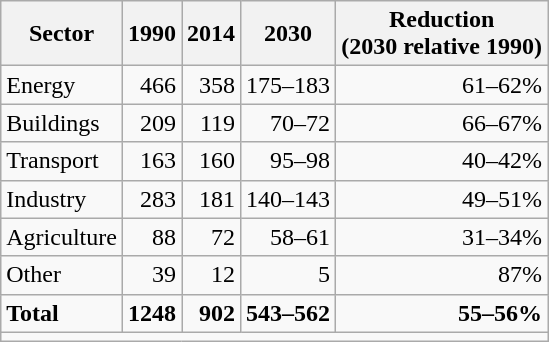<table class="wikitable" style="text-align:right; font-size:100%">
<tr>
<th align="left">Sector</th>
<th>1990</th>
<th>2014</th>
<th>2030</th>
<th>Reduction<br><span>(2030 relative 1990)</span></th>
</tr>
<tr>
<td align="left">Energy</td>
<td>466</td>
<td>358</td>
<td>175–183</td>
<td>61–62%</td>
</tr>
<tr>
<td align="left">Buildings</td>
<td>209</td>
<td>119</td>
<td>70–72</td>
<td>66–67%</td>
</tr>
<tr>
<td align="left">Transport</td>
<td>163</td>
<td>160</td>
<td>95–98</td>
<td>40–42%</td>
</tr>
<tr>
<td align="left">Industry</td>
<td>283</td>
<td>181</td>
<td>140–143</td>
<td>49–51%</td>
</tr>
<tr>
<td align="left">Agriculture</td>
<td>88</td>
<td>72</td>
<td>58–61</td>
<td>31–34%</td>
</tr>
<tr>
<td align="left">Other</td>
<td>39</td>
<td>12</td>
<td>5</td>
<td>87%</td>
</tr>
<tr class="sortbottom" style="font-weight: bold">
<td align="left">Total</td>
<td>1248</td>
<td>902</td>
<td>543–562</td>
<td>55–56%</td>
</tr>
<tr class="sortbottom">
<td colspan="5" style="font-size:85%" align="left"></td>
</tr>
</table>
